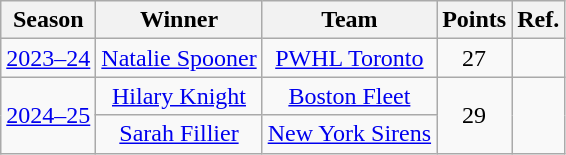<table class="wikitable sortable" style="text-align:center;">
<tr>
<th scope="col">Season</th>
<th scope="col">Winner</th>
<th scope="col">Team</th>
<th scope="col">Points</th>
<th scope="col" class="unsortable">Ref.</th>
</tr>
<tr>
<td><a href='#'>2023–24</a></td>
<td><a href='#'>Natalie Spooner</a></td>
<td><a href='#'>PWHL Toronto</a></td>
<td>27</td>
<td></td>
</tr>
<tr>
<td rowspan=2><a href='#'>2024–25</a></td>
<td><a href='#'>Hilary Knight</a></td>
<td><a href='#'>Boston Fleet</a></td>
<td rowspan=2>29</td>
<td rowspan=2></td>
</tr>
<tr>
<td><a href='#'>Sarah Fillier</a></td>
<td><a href='#'>New York Sirens</a></td>
</tr>
</table>
